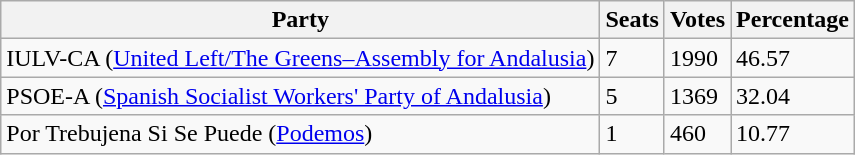<table class="wikitable">
<tr>
<th>Party</th>
<th>Seats</th>
<th>Votes</th>
<th>Percentage</th>
</tr>
<tr>
<td>IULV-CA (<a href='#'>United Left/The Greens–Assembly for Andalusia</a>)</td>
<td>7</td>
<td>1990</td>
<td>46.57</td>
</tr>
<tr>
<td>PSOE-A (<a href='#'>Spanish Socialist Workers' Party of Andalusia</a>)</td>
<td>5</td>
<td>1369</td>
<td>32.04</td>
</tr>
<tr>
<td>Por Trebujena Si Se Puede (<a href='#'>Podemos</a>)</td>
<td>1</td>
<td>460</td>
<td>10.77</td>
</tr>
</table>
